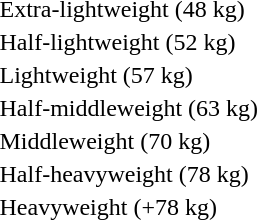<table>
<tr>
<td rowspan=2>Extra-lightweight (48 kg)<br></td>
<td rowspan=2></td>
<td rowspan=2></td>
<td></td>
</tr>
<tr>
<td></td>
</tr>
<tr>
<td rowspan=2>Half-lightweight (52 kg)<br></td>
<td rowspan=2></td>
<td rowspan=2></td>
<td></td>
</tr>
<tr>
<td></td>
</tr>
<tr>
<td rowspan=2>Lightweight (57 kg)<br></td>
<td rowspan=2></td>
<td rowspan=2></td>
<td></td>
</tr>
<tr>
<td></td>
</tr>
<tr>
<td rowspan=2>Half-middleweight (63 kg)<br></td>
<td rowspan=2></td>
<td rowspan=2></td>
<td></td>
</tr>
<tr>
<td></td>
</tr>
<tr>
<td rowspan=2>Middleweight (70 kg)<br></td>
<td rowspan=2></td>
<td rowspan=2></td>
<td></td>
</tr>
<tr>
<td></td>
</tr>
<tr>
<td rowspan=2>Half-heavyweight (78 kg)<br></td>
<td rowspan=2></td>
<td rowspan=2></td>
<td></td>
</tr>
<tr>
<td></td>
</tr>
<tr>
<td rowspan=2>Heavyweight (+78 kg)<br></td>
<td rowspan=2></td>
<td rowspan=2></td>
<td></td>
</tr>
<tr>
<td></td>
</tr>
</table>
